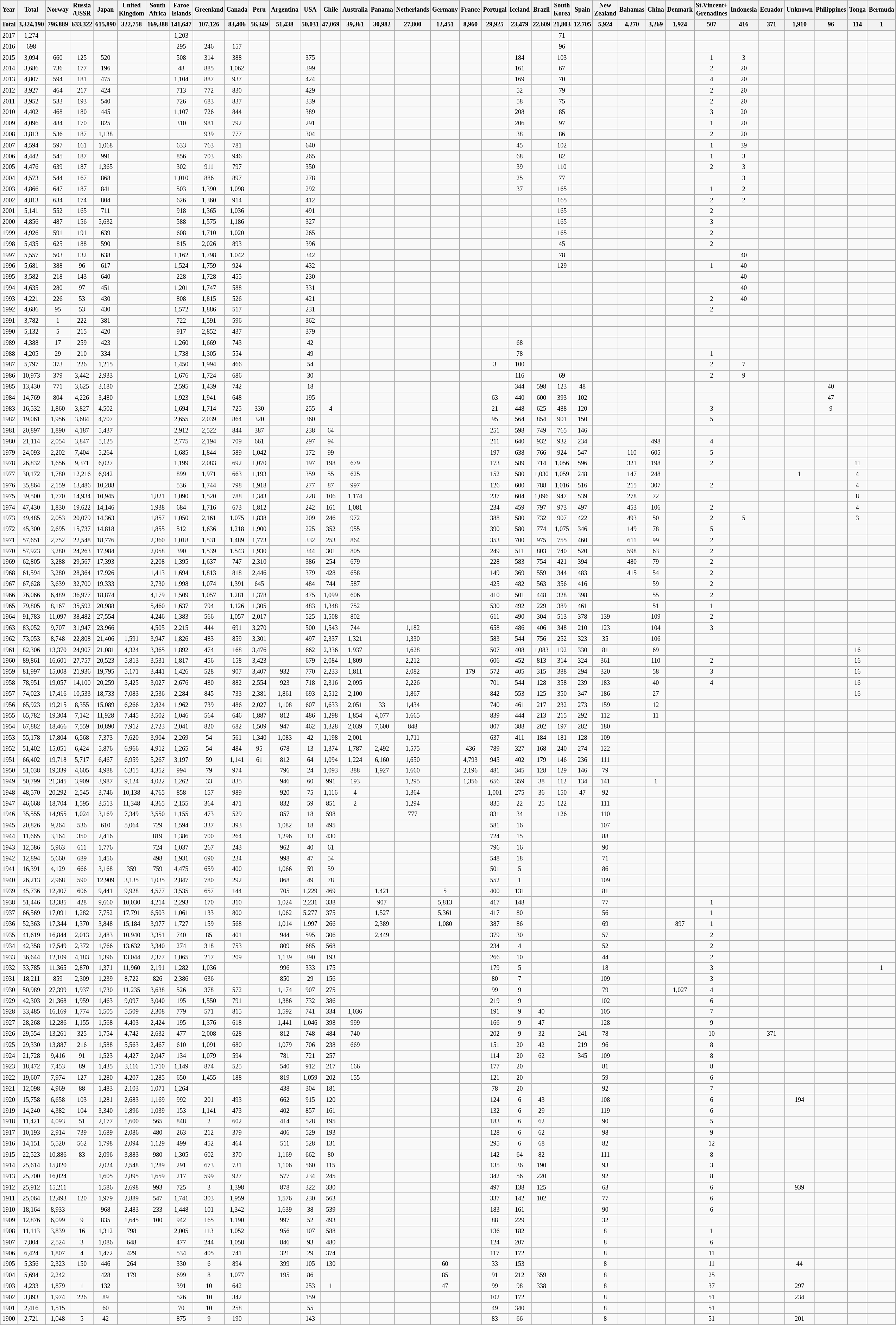<table class="wikitable mw-collapsible mw-collapsed" style="font-size: 75%; text-align: center; width: auto;">
<tr>
<th>Year</th>
<th>Total</th>
<th>Norway</th>
<th>Russia /USSR</th>
<th>Japan</th>
<th>United Kingdom</th>
<th>South Africa</th>
<th>Faroe Islands</th>
<th>Greenland</th>
<th>Canada</th>
<th>Peru</th>
<th>Argentina</th>
<th>USA</th>
<th>Chile</th>
<th>Australia</th>
<th>Panama</th>
<th>Netherlands</th>
<th>Germany</th>
<th>France</th>
<th>Portugal</th>
<th>Iceland</th>
<th>Brazil</th>
<th>South Korea</th>
<th>Spain</th>
<th>New Zealand</th>
<th>Bahamas</th>
<th>China</th>
<th>Denmark</th>
<th>St.Vincent+ Grenadines</th>
<th>Indonesia</th>
<th>Ecuador</th>
<th>Unknown</th>
<th>Philippines</th>
<th>Tonga</th>
<th>Bermuda</th>
</tr>
<tr>
<th>Total</th>
<th>3,324,190</th>
<th>796,889</th>
<th>633,322</th>
<th>615,890</th>
<th>322,758</th>
<th>169,388</th>
<th>141,647</th>
<th>107,126</th>
<th>83,406</th>
<th>56,349</th>
<th>51,438</th>
<th>50,031</th>
<th>47,069</th>
<th>39,361</th>
<th>30,982</th>
<th>27,800</th>
<th>12,451</th>
<th>8,960</th>
<th>29,925</th>
<th>23,479</th>
<th>22,609</th>
<th>21,803</th>
<th>12,705</th>
<th>5,924</th>
<th>4,270</th>
<th>3,269</th>
<th>1,924</th>
<th>507</th>
<th>416</th>
<th>371</th>
<th>1,910</th>
<th>96</th>
<th>114</th>
<th>1</th>
</tr>
<tr>
<td>2017</td>
<td>1,274</td>
<td></td>
<td></td>
<td></td>
<td></td>
<td></td>
<td>1,203</td>
<td></td>
<td></td>
<td></td>
<td></td>
<td></td>
<td></td>
<td></td>
<td></td>
<td></td>
<td></td>
<td></td>
<td></td>
<td></td>
<td></td>
<td>71</td>
<td></td>
<td></td>
<td></td>
<td></td>
<td></td>
<td></td>
<td></td>
<td></td>
<td></td>
<td></td>
<td></td>
<td></td>
</tr>
<tr>
<td>2016</td>
<td>698</td>
<td></td>
<td></td>
<td></td>
<td></td>
<td></td>
<td>295</td>
<td>246</td>
<td>157</td>
<td></td>
<td></td>
<td></td>
<td></td>
<td></td>
<td></td>
<td></td>
<td></td>
<td></td>
<td></td>
<td></td>
<td></td>
<td>96</td>
<td></td>
<td></td>
<td></td>
<td></td>
<td></td>
<td></td>
<td></td>
<td></td>
<td></td>
<td></td>
<td></td>
<td></td>
</tr>
<tr>
<td>2015</td>
<td>3,094</td>
<td>660</td>
<td>125</td>
<td>520</td>
<td></td>
<td></td>
<td>508</td>
<td>314</td>
<td>388</td>
<td></td>
<td></td>
<td>375</td>
<td></td>
<td></td>
<td></td>
<td></td>
<td></td>
<td></td>
<td></td>
<td>184</td>
<td></td>
<td>103</td>
<td></td>
<td></td>
<td></td>
<td></td>
<td></td>
<td>1</td>
<td>3</td>
<td></td>
<td></td>
<td></td>
<td></td>
<td></td>
</tr>
<tr>
<td>2014</td>
<td>3,686</td>
<td>736</td>
<td>177</td>
<td>196</td>
<td></td>
<td></td>
<td>48</td>
<td>885</td>
<td>1,062</td>
<td></td>
<td></td>
<td>399</td>
<td></td>
<td></td>
<td></td>
<td></td>
<td></td>
<td></td>
<td></td>
<td>161</td>
<td></td>
<td>67</td>
<td></td>
<td></td>
<td></td>
<td></td>
<td></td>
<td>2</td>
<td>20</td>
<td></td>
<td></td>
<td></td>
<td></td>
<td></td>
</tr>
<tr>
<td>2013</td>
<td>4,807</td>
<td>594</td>
<td>181</td>
<td>475</td>
<td></td>
<td></td>
<td>1,104</td>
<td>887</td>
<td>937</td>
<td></td>
<td></td>
<td>424</td>
<td></td>
<td></td>
<td></td>
<td></td>
<td></td>
<td></td>
<td></td>
<td>169</td>
<td></td>
<td>70</td>
<td></td>
<td></td>
<td></td>
<td></td>
<td></td>
<td>4</td>
<td>20</td>
<td></td>
<td></td>
<td></td>
<td></td>
<td></td>
</tr>
<tr>
<td>2012</td>
<td>3,927</td>
<td>464</td>
<td>217</td>
<td>424</td>
<td></td>
<td></td>
<td>713</td>
<td>772</td>
<td>830</td>
<td></td>
<td></td>
<td>429</td>
<td></td>
<td></td>
<td></td>
<td></td>
<td></td>
<td></td>
<td></td>
<td>52</td>
<td></td>
<td>79</td>
<td></td>
<td></td>
<td></td>
<td></td>
<td></td>
<td>2</td>
<td>20</td>
<td></td>
<td></td>
<td></td>
<td></td>
<td></td>
</tr>
<tr>
<td>2011</td>
<td>3,952</td>
<td>533</td>
<td>193</td>
<td>540</td>
<td></td>
<td></td>
<td>726</td>
<td>683</td>
<td>837</td>
<td></td>
<td></td>
<td>339</td>
<td></td>
<td></td>
<td></td>
<td></td>
<td></td>
<td></td>
<td></td>
<td>58</td>
<td></td>
<td>75</td>
<td></td>
<td></td>
<td></td>
<td></td>
<td></td>
<td>2</td>
<td>20</td>
<td></td>
<td></td>
<td></td>
<td></td>
<td></td>
</tr>
<tr>
<td>2010</td>
<td>4,402</td>
<td>468</td>
<td>180</td>
<td>445</td>
<td></td>
<td></td>
<td>1,107</td>
<td>726</td>
<td>844</td>
<td></td>
<td></td>
<td>389</td>
<td></td>
<td></td>
<td></td>
<td></td>
<td></td>
<td></td>
<td></td>
<td>208</td>
<td></td>
<td>85</td>
<td></td>
<td></td>
<td></td>
<td></td>
<td></td>
<td>3</td>
<td>20</td>
<td></td>
<td></td>
<td></td>
<td></td>
<td></td>
</tr>
<tr>
<td>2009</td>
<td>4,096</td>
<td>484</td>
<td>170</td>
<td>825</td>
<td></td>
<td></td>
<td>310</td>
<td>981</td>
<td>792</td>
<td></td>
<td></td>
<td>291</td>
<td></td>
<td></td>
<td></td>
<td></td>
<td></td>
<td></td>
<td></td>
<td>206</td>
<td></td>
<td>97</td>
<td></td>
<td></td>
<td></td>
<td></td>
<td></td>
<td>1</td>
<td>20</td>
<td></td>
<td></td>
<td></td>
<td></td>
<td></td>
</tr>
<tr>
<td>2008</td>
<td>3,813</td>
<td>536</td>
<td>187</td>
<td>1,138</td>
<td></td>
<td></td>
<td></td>
<td>939</td>
<td>777</td>
<td></td>
<td></td>
<td>304</td>
<td></td>
<td></td>
<td></td>
<td></td>
<td></td>
<td></td>
<td></td>
<td>38</td>
<td></td>
<td>86</td>
<td></td>
<td></td>
<td></td>
<td></td>
<td></td>
<td>2</td>
<td>20</td>
<td></td>
<td></td>
<td></td>
<td></td>
<td></td>
</tr>
<tr>
<td>2007</td>
<td>4,594</td>
<td>597</td>
<td>161</td>
<td>1,068</td>
<td></td>
<td></td>
<td>633</td>
<td>763</td>
<td>781</td>
<td></td>
<td></td>
<td>640</td>
<td></td>
<td></td>
<td></td>
<td></td>
<td></td>
<td></td>
<td></td>
<td>45</td>
<td></td>
<td>102</td>
<td></td>
<td></td>
<td></td>
<td></td>
<td></td>
<td>1</td>
<td>39</td>
<td></td>
<td></td>
<td></td>
<td></td>
<td></td>
</tr>
<tr>
<td>2006</td>
<td>4,442</td>
<td>545</td>
<td>187</td>
<td>991</td>
<td></td>
<td></td>
<td>856</td>
<td>703</td>
<td>946</td>
<td></td>
<td></td>
<td>265</td>
<td></td>
<td></td>
<td></td>
<td></td>
<td></td>
<td></td>
<td></td>
<td>68</td>
<td></td>
<td>82</td>
<td></td>
<td></td>
<td></td>
<td></td>
<td></td>
<td>1</td>
<td>3</td>
<td></td>
<td></td>
<td></td>
<td></td>
<td></td>
</tr>
<tr>
<td>2005</td>
<td>4,476</td>
<td>639</td>
<td>187</td>
<td>1,365</td>
<td></td>
<td></td>
<td>302</td>
<td>911</td>
<td>797</td>
<td></td>
<td></td>
<td>350</td>
<td></td>
<td></td>
<td></td>
<td></td>
<td></td>
<td></td>
<td></td>
<td>39</td>
<td></td>
<td>110</td>
<td></td>
<td></td>
<td></td>
<td></td>
<td></td>
<td>2</td>
<td>3</td>
<td></td>
<td></td>
<td></td>
<td></td>
<td></td>
</tr>
<tr>
<td>2004</td>
<td>4,573</td>
<td>544</td>
<td>167</td>
<td>868</td>
<td></td>
<td></td>
<td>1,010</td>
<td>886</td>
<td>897</td>
<td></td>
<td></td>
<td>278</td>
<td></td>
<td></td>
<td></td>
<td></td>
<td></td>
<td></td>
<td></td>
<td>25</td>
<td></td>
<td>77</td>
<td></td>
<td></td>
<td></td>
<td></td>
<td></td>
<td></td>
<td>3</td>
<td></td>
<td></td>
<td></td>
<td></td>
<td></td>
</tr>
<tr>
<td>2003</td>
<td>4,866</td>
<td>647</td>
<td>187</td>
<td>841</td>
<td></td>
<td></td>
<td>503</td>
<td>1,390</td>
<td>1,098</td>
<td></td>
<td></td>
<td>292</td>
<td></td>
<td></td>
<td></td>
<td></td>
<td></td>
<td></td>
<td></td>
<td>37</td>
<td></td>
<td>165</td>
<td></td>
<td></td>
<td></td>
<td></td>
<td></td>
<td>1</td>
<td>2</td>
<td></td>
<td></td>
<td></td>
<td></td>
<td></td>
</tr>
<tr>
<td>2002</td>
<td>4,813</td>
<td>634</td>
<td>174</td>
<td>804</td>
<td></td>
<td></td>
<td>626</td>
<td>1,360</td>
<td>914</td>
<td></td>
<td></td>
<td>412</td>
<td></td>
<td></td>
<td></td>
<td></td>
<td></td>
<td></td>
<td></td>
<td></td>
<td></td>
<td>165</td>
<td></td>
<td></td>
<td></td>
<td></td>
<td></td>
<td>2</td>
<td>2</td>
<td></td>
<td></td>
<td></td>
<td></td>
<td></td>
</tr>
<tr>
<td>2001</td>
<td>5,141</td>
<td>552</td>
<td>165</td>
<td>711</td>
<td></td>
<td></td>
<td>918</td>
<td>1,365</td>
<td>1,036</td>
<td></td>
<td></td>
<td>491</td>
<td></td>
<td></td>
<td></td>
<td></td>
<td></td>
<td></td>
<td></td>
<td></td>
<td></td>
<td>165</td>
<td></td>
<td></td>
<td></td>
<td></td>
<td></td>
<td>2</td>
<td></td>
<td></td>
<td></td>
<td></td>
<td></td>
<td></td>
</tr>
<tr>
<td>2000</td>
<td>4,856</td>
<td>487</td>
<td>156</td>
<td>5,632</td>
<td></td>
<td></td>
<td>588</td>
<td>1,575</td>
<td>1,186</td>
<td></td>
<td></td>
<td>327</td>
<td></td>
<td></td>
<td></td>
<td></td>
<td></td>
<td></td>
<td></td>
<td></td>
<td></td>
<td>165</td>
<td></td>
<td></td>
<td></td>
<td></td>
<td></td>
<td>3</td>
<td></td>
<td></td>
<td></td>
<td></td>
<td></td>
<td></td>
</tr>
<tr>
<td>1999</td>
<td>4,926</td>
<td>591</td>
<td>191</td>
<td>639</td>
<td></td>
<td></td>
<td>608</td>
<td>1,710</td>
<td>1,020</td>
<td></td>
<td></td>
<td>265</td>
<td></td>
<td></td>
<td></td>
<td></td>
<td></td>
<td></td>
<td></td>
<td></td>
<td></td>
<td>165</td>
<td></td>
<td></td>
<td></td>
<td></td>
<td></td>
<td>2</td>
<td></td>
<td></td>
<td></td>
<td></td>
<td></td>
<td></td>
</tr>
<tr>
<td>1998</td>
<td>5,435</td>
<td>625</td>
<td>188</td>
<td>590</td>
<td></td>
<td></td>
<td>815</td>
<td>2,026</td>
<td>893</td>
<td></td>
<td></td>
<td>396</td>
<td></td>
<td></td>
<td></td>
<td></td>
<td></td>
<td></td>
<td></td>
<td></td>
<td></td>
<td>45</td>
<td></td>
<td></td>
<td></td>
<td></td>
<td></td>
<td>2</td>
<td></td>
<td></td>
<td></td>
<td></td>
<td></td>
<td></td>
</tr>
<tr>
<td>1997</td>
<td>5,557</td>
<td>503</td>
<td>132</td>
<td>638</td>
<td></td>
<td></td>
<td>1,162</td>
<td>1,798</td>
<td>1,042</td>
<td></td>
<td></td>
<td>342</td>
<td></td>
<td></td>
<td></td>
<td></td>
<td></td>
<td></td>
<td></td>
<td></td>
<td></td>
<td>78</td>
<td></td>
<td></td>
<td></td>
<td></td>
<td></td>
<td></td>
<td>40</td>
<td></td>
<td></td>
<td></td>
<td></td>
<td></td>
</tr>
<tr>
<td>1996</td>
<td>5,681</td>
<td>388</td>
<td>96</td>
<td>617</td>
<td></td>
<td></td>
<td>1,524</td>
<td>1,759</td>
<td>924</td>
<td></td>
<td></td>
<td>432</td>
<td></td>
<td></td>
<td></td>
<td></td>
<td></td>
<td></td>
<td></td>
<td></td>
<td></td>
<td>129</td>
<td></td>
<td></td>
<td></td>
<td></td>
<td></td>
<td>1</td>
<td>40</td>
<td></td>
<td></td>
<td></td>
<td></td>
<td></td>
</tr>
<tr>
<td>1995</td>
<td>3,582</td>
<td>218</td>
<td>143</td>
<td>640</td>
<td></td>
<td></td>
<td>228</td>
<td>1,728</td>
<td>455</td>
<td></td>
<td></td>
<td>230</td>
<td></td>
<td></td>
<td></td>
<td></td>
<td></td>
<td></td>
<td></td>
<td></td>
<td></td>
<td></td>
<td></td>
<td></td>
<td></td>
<td></td>
<td></td>
<td></td>
<td>40</td>
<td></td>
<td></td>
<td></td>
<td></td>
<td></td>
</tr>
<tr>
<td>1994</td>
<td>4,635</td>
<td>280</td>
<td>97</td>
<td>451</td>
<td></td>
<td></td>
<td>1,201</td>
<td>1,747</td>
<td>588</td>
<td></td>
<td></td>
<td>331</td>
<td></td>
<td></td>
<td></td>
<td></td>
<td></td>
<td></td>
<td></td>
<td></td>
<td></td>
<td></td>
<td></td>
<td></td>
<td></td>
<td></td>
<td></td>
<td></td>
<td>40</td>
<td></td>
<td></td>
<td></td>
<td></td>
<td></td>
</tr>
<tr>
<td>1993</td>
<td>4,221</td>
<td>226</td>
<td>53</td>
<td>430</td>
<td></td>
<td></td>
<td>808</td>
<td>1,815</td>
<td>526</td>
<td></td>
<td></td>
<td>421</td>
<td></td>
<td></td>
<td></td>
<td></td>
<td></td>
<td></td>
<td></td>
<td></td>
<td></td>
<td></td>
<td></td>
<td></td>
<td></td>
<td></td>
<td></td>
<td>2</td>
<td>40</td>
<td></td>
<td></td>
<td></td>
<td></td>
<td></td>
</tr>
<tr>
<td>1992</td>
<td>4,686</td>
<td>95</td>
<td>53</td>
<td>430</td>
<td></td>
<td></td>
<td>1,572</td>
<td>1,886</td>
<td>517</td>
<td></td>
<td></td>
<td>231</td>
<td></td>
<td></td>
<td></td>
<td></td>
<td></td>
<td></td>
<td></td>
<td></td>
<td></td>
<td></td>
<td></td>
<td></td>
<td></td>
<td></td>
<td></td>
<td>2</td>
<td></td>
<td></td>
<td></td>
<td></td>
<td></td>
<td></td>
</tr>
<tr>
<td>1991</td>
<td>3,782</td>
<td>1</td>
<td>222</td>
<td>381</td>
<td></td>
<td></td>
<td>722</td>
<td>1,591</td>
<td>596</td>
<td></td>
<td></td>
<td>362</td>
<td></td>
<td></td>
<td></td>
<td></td>
<td></td>
<td></td>
<td></td>
<td></td>
<td></td>
<td></td>
<td></td>
<td></td>
<td></td>
<td></td>
<td></td>
<td></td>
<td></td>
<td></td>
<td></td>
<td></td>
<td></td>
<td></td>
</tr>
<tr>
<td>1990</td>
<td>5,132</td>
<td>5</td>
<td>215</td>
<td>420</td>
<td></td>
<td></td>
<td>917</td>
<td>2,852</td>
<td>437</td>
<td></td>
<td></td>
<td>379</td>
<td></td>
<td></td>
<td></td>
<td></td>
<td></td>
<td></td>
<td></td>
<td></td>
<td></td>
<td></td>
<td></td>
<td></td>
<td></td>
<td></td>
<td></td>
<td></td>
<td></td>
<td></td>
<td></td>
<td></td>
<td></td>
<td></td>
</tr>
<tr>
<td>1989</td>
<td>4,388</td>
<td>17</td>
<td>259</td>
<td>423</td>
<td></td>
<td></td>
<td>1,260</td>
<td>1,669</td>
<td>743</td>
<td></td>
<td></td>
<td>42</td>
<td></td>
<td></td>
<td></td>
<td></td>
<td></td>
<td></td>
<td></td>
<td>68</td>
<td></td>
<td></td>
<td></td>
<td></td>
<td></td>
<td></td>
<td></td>
<td></td>
<td></td>
<td></td>
<td></td>
<td></td>
<td></td>
<td></td>
</tr>
<tr>
<td>1988</td>
<td>4,205</td>
<td>29</td>
<td>210</td>
<td>334</td>
<td></td>
<td></td>
<td>1,738</td>
<td>1,305</td>
<td>554</td>
<td></td>
<td></td>
<td>49</td>
<td></td>
<td></td>
<td></td>
<td></td>
<td></td>
<td></td>
<td></td>
<td>78</td>
<td></td>
<td></td>
<td></td>
<td></td>
<td></td>
<td></td>
<td></td>
<td>1</td>
<td></td>
<td></td>
<td></td>
<td></td>
<td></td>
<td></td>
</tr>
<tr>
<td>1987</td>
<td>5,797</td>
<td>373</td>
<td>226</td>
<td>1,215</td>
<td></td>
<td></td>
<td>1,450</td>
<td>1,994</td>
<td>466</td>
<td></td>
<td></td>
<td>54</td>
<td></td>
<td></td>
<td></td>
<td></td>
<td></td>
<td></td>
<td>3</td>
<td>100</td>
<td></td>
<td></td>
<td></td>
<td></td>
<td></td>
<td></td>
<td></td>
<td>2</td>
<td>7</td>
<td></td>
<td></td>
<td></td>
<td></td>
<td></td>
</tr>
<tr>
<td>1986</td>
<td>10,973</td>
<td>379</td>
<td>3,442</td>
<td>2,933</td>
<td></td>
<td></td>
<td>1,676</td>
<td>1,724</td>
<td>686</td>
<td></td>
<td></td>
<td>30</td>
<td></td>
<td></td>
<td></td>
<td></td>
<td></td>
<td></td>
<td></td>
<td>116</td>
<td></td>
<td>69</td>
<td></td>
<td></td>
<td></td>
<td></td>
<td></td>
<td>2</td>
<td>9</td>
<td></td>
<td></td>
<td></td>
<td></td>
<td></td>
</tr>
<tr>
<td>1985</td>
<td>13,430</td>
<td>771</td>
<td>3,625</td>
<td>3,180</td>
<td></td>
<td></td>
<td>2,595</td>
<td>1,439</td>
<td>742</td>
<td></td>
<td></td>
<td>18</td>
<td></td>
<td></td>
<td></td>
<td></td>
<td></td>
<td></td>
<td></td>
<td>344</td>
<td>598</td>
<td>123</td>
<td>48</td>
<td></td>
<td></td>
<td></td>
<td></td>
<td></td>
<td></td>
<td></td>
<td></td>
<td>40</td>
<td></td>
<td></td>
</tr>
<tr>
<td>1984</td>
<td>14,769</td>
<td>804</td>
<td>4,226</td>
<td>3,480</td>
<td></td>
<td></td>
<td>1,923</td>
<td>1,941</td>
<td>648</td>
<td></td>
<td></td>
<td>195</td>
<td></td>
<td></td>
<td></td>
<td></td>
<td></td>
<td></td>
<td>63</td>
<td>440</td>
<td>600</td>
<td>393</td>
<td>102</td>
<td></td>
<td></td>
<td></td>
<td></td>
<td></td>
<td></td>
<td></td>
<td></td>
<td>47</td>
<td></td>
<td></td>
</tr>
<tr>
<td>1983</td>
<td>16,532</td>
<td>1,860</td>
<td>3,827</td>
<td>4,502</td>
<td></td>
<td></td>
<td>1,694</td>
<td>1,714</td>
<td>725</td>
<td>330</td>
<td></td>
<td>255</td>
<td>4</td>
<td></td>
<td></td>
<td></td>
<td></td>
<td></td>
<td>21</td>
<td>448</td>
<td>625</td>
<td>488</td>
<td>120</td>
<td></td>
<td></td>
<td></td>
<td></td>
<td>3</td>
<td></td>
<td></td>
<td></td>
<td>9</td>
<td></td>
<td></td>
</tr>
<tr>
<td>1982</td>
<td>19,061</td>
<td>1,956</td>
<td>3,684</td>
<td>4,707</td>
<td></td>
<td></td>
<td>2,655</td>
<td>2,039</td>
<td>864</td>
<td>320</td>
<td></td>
<td>360</td>
<td></td>
<td></td>
<td></td>
<td></td>
<td></td>
<td></td>
<td>95</td>
<td>564</td>
<td>854</td>
<td>901</td>
<td>150</td>
<td></td>
<td></td>
<td></td>
<td></td>
<td>5</td>
<td></td>
<td></td>
<td></td>
<td></td>
<td></td>
<td></td>
</tr>
<tr>
<td>1981</td>
<td>20,897</td>
<td>1,890</td>
<td>4,187</td>
<td>5,437</td>
<td></td>
<td></td>
<td>2,912</td>
<td>2,522</td>
<td>844</td>
<td>387</td>
<td></td>
<td>238</td>
<td>64</td>
<td></td>
<td></td>
<td></td>
<td></td>
<td></td>
<td>251</td>
<td>598</td>
<td>749</td>
<td>765</td>
<td>146</td>
<td></td>
<td></td>
<td></td>
<td></td>
<td></td>
<td></td>
<td></td>
<td></td>
<td></td>
<td></td>
<td></td>
</tr>
<tr>
<td>1980</td>
<td>21,114</td>
<td>2,054</td>
<td>3,847</td>
<td>5,125</td>
<td></td>
<td></td>
<td>2,775</td>
<td>2,194</td>
<td>709</td>
<td>661</td>
<td></td>
<td>297</td>
<td>94</td>
<td></td>
<td></td>
<td></td>
<td></td>
<td></td>
<td>211</td>
<td>640</td>
<td>932</td>
<td>932</td>
<td>234</td>
<td></td>
<td></td>
<td>498</td>
<td></td>
<td>4</td>
<td></td>
<td></td>
<td></td>
<td></td>
<td></td>
<td></td>
</tr>
<tr>
<td>1979</td>
<td>24,093</td>
<td>2,202</td>
<td>7,404</td>
<td>5,264</td>
<td></td>
<td></td>
<td>1,685</td>
<td>1,844</td>
<td>589</td>
<td>1,042</td>
<td></td>
<td>172</td>
<td>99</td>
<td></td>
<td></td>
<td></td>
<td></td>
<td></td>
<td>197</td>
<td>638</td>
<td>766</td>
<td>924</td>
<td>547</td>
<td></td>
<td>110</td>
<td>605</td>
<td></td>
<td>5</td>
<td></td>
<td></td>
<td></td>
<td></td>
<td></td>
<td></td>
</tr>
<tr>
<td>1978</td>
<td>26,832</td>
<td>1,656</td>
<td>9,371</td>
<td>6,027</td>
<td></td>
<td></td>
<td>1,199</td>
<td>2,083</td>
<td>692</td>
<td>1,070</td>
<td></td>
<td>197</td>
<td>198</td>
<td>679</td>
<td></td>
<td></td>
<td></td>
<td></td>
<td>173</td>
<td>589</td>
<td>714</td>
<td>1,056</td>
<td>596</td>
<td></td>
<td>321</td>
<td>198</td>
<td></td>
<td>2</td>
<td></td>
<td></td>
<td></td>
<td></td>
<td>11</td>
<td></td>
</tr>
<tr>
<td>1977</td>
<td>30,172</td>
<td>1,780</td>
<td>12,216</td>
<td>6,942</td>
<td></td>
<td></td>
<td>899</td>
<td>1,971</td>
<td>663</td>
<td>1,193</td>
<td></td>
<td>359</td>
<td>55</td>
<td>625</td>
<td></td>
<td></td>
<td></td>
<td></td>
<td>152</td>
<td>580</td>
<td>1,030</td>
<td>1,059</td>
<td>248</td>
<td></td>
<td>147</td>
<td>248</td>
<td></td>
<td></td>
<td></td>
<td></td>
<td>1</td>
<td></td>
<td>4</td>
<td></td>
</tr>
<tr>
<td>1976</td>
<td>35,864</td>
<td>2,159</td>
<td>13,486</td>
<td>10,288</td>
<td></td>
<td></td>
<td>536</td>
<td>1,744</td>
<td>798</td>
<td>1,918</td>
<td></td>
<td>277</td>
<td>87</td>
<td>997</td>
<td></td>
<td></td>
<td></td>
<td></td>
<td>126</td>
<td>600</td>
<td>788</td>
<td>1,016</td>
<td>516</td>
<td></td>
<td>215</td>
<td>307</td>
<td></td>
<td>2</td>
<td></td>
<td></td>
<td></td>
<td></td>
<td>4</td>
<td></td>
</tr>
<tr>
<td>1975</td>
<td>39,500</td>
<td>1,770</td>
<td>14,934</td>
<td>10,945</td>
<td></td>
<td>1,821</td>
<td>1,090</td>
<td>1,520</td>
<td>788</td>
<td>1,343</td>
<td></td>
<td>228</td>
<td>106</td>
<td>1,174</td>
<td></td>
<td></td>
<td></td>
<td></td>
<td>237</td>
<td>604</td>
<td>1,096</td>
<td>947</td>
<td>539</td>
<td></td>
<td>278</td>
<td>72</td>
<td></td>
<td></td>
<td></td>
<td></td>
<td></td>
<td></td>
<td>8</td>
<td></td>
</tr>
<tr>
<td>1974</td>
<td>47,430</td>
<td>1,830</td>
<td>19,622</td>
<td>14,146</td>
<td></td>
<td>1,938</td>
<td>684</td>
<td>1,716</td>
<td>673</td>
<td>1,812</td>
<td></td>
<td>242</td>
<td>161</td>
<td>1,081</td>
<td></td>
<td></td>
<td></td>
<td></td>
<td>234</td>
<td>459</td>
<td>797</td>
<td>973</td>
<td>497</td>
<td></td>
<td>453</td>
<td>106</td>
<td></td>
<td>2</td>
<td></td>
<td></td>
<td></td>
<td></td>
<td>4</td>
<td></td>
</tr>
<tr>
<td>1973</td>
<td>49,485</td>
<td>2,053</td>
<td>20,079</td>
<td>14,363</td>
<td></td>
<td>1,857</td>
<td>1,050</td>
<td>2,161</td>
<td>1,075</td>
<td>1,838</td>
<td></td>
<td>209</td>
<td>246</td>
<td>972</td>
<td></td>
<td></td>
<td></td>
<td></td>
<td>388</td>
<td>580</td>
<td>732</td>
<td>907</td>
<td>422</td>
<td></td>
<td>493</td>
<td>50</td>
<td></td>
<td>2</td>
<td>5</td>
<td></td>
<td></td>
<td></td>
<td>3</td>
<td></td>
</tr>
<tr>
<td>1972</td>
<td>45,300</td>
<td>2,695</td>
<td>15,737</td>
<td>14,818</td>
<td></td>
<td>1,855</td>
<td>512</td>
<td>1,636</td>
<td>1,218</td>
<td>1,900</td>
<td></td>
<td>225</td>
<td>352</td>
<td>955</td>
<td></td>
<td></td>
<td></td>
<td></td>
<td>390</td>
<td>580</td>
<td>774</td>
<td>1,075</td>
<td>346</td>
<td></td>
<td>149</td>
<td>78</td>
<td></td>
<td>5</td>
<td></td>
<td></td>
<td></td>
<td></td>
<td></td>
<td></td>
</tr>
<tr>
<td>1971</td>
<td>57,651</td>
<td>2,752</td>
<td>22,548</td>
<td>18,776</td>
<td></td>
<td>2,360</td>
<td>1,018</td>
<td>1,531</td>
<td>1,489</td>
<td>1,773</td>
<td></td>
<td>332</td>
<td>253</td>
<td>864</td>
<td></td>
<td></td>
<td></td>
<td></td>
<td>353</td>
<td>700</td>
<td>975</td>
<td>755</td>
<td>460</td>
<td></td>
<td>611</td>
<td>99</td>
<td></td>
<td>2</td>
<td></td>
<td></td>
<td></td>
<td></td>
<td></td>
<td></td>
</tr>
<tr>
<td>1970</td>
<td>57,923</td>
<td>3,280</td>
<td>24,263</td>
<td>17,984</td>
<td></td>
<td>2,058</td>
<td>390</td>
<td>1,539</td>
<td>1,543</td>
<td>1,930</td>
<td></td>
<td>344</td>
<td>301</td>
<td>805</td>
<td></td>
<td></td>
<td></td>
<td></td>
<td>249</td>
<td>511</td>
<td>803</td>
<td>740</td>
<td>520</td>
<td></td>
<td>598</td>
<td>63</td>
<td></td>
<td>2</td>
<td></td>
<td></td>
<td></td>
<td></td>
<td></td>
<td></td>
</tr>
<tr>
<td>1969</td>
<td>62,805</td>
<td>3,288</td>
<td>29,567</td>
<td>17,393</td>
<td></td>
<td>2,208</td>
<td>1,395</td>
<td>1,637</td>
<td>747</td>
<td>2,310</td>
<td></td>
<td>386</td>
<td>254</td>
<td>679</td>
<td></td>
<td></td>
<td></td>
<td></td>
<td>228</td>
<td>583</td>
<td>754</td>
<td>421</td>
<td>394</td>
<td></td>
<td>480</td>
<td>79</td>
<td></td>
<td>2</td>
<td></td>
<td></td>
<td></td>
<td></td>
<td></td>
<td></td>
</tr>
<tr>
<td>1968</td>
<td>61,594</td>
<td>3,280</td>
<td>28,364</td>
<td>17,926</td>
<td></td>
<td>1,413</td>
<td>1,694</td>
<td>1,813</td>
<td>818</td>
<td>2,446</td>
<td></td>
<td>379</td>
<td>428</td>
<td>658</td>
<td></td>
<td></td>
<td></td>
<td></td>
<td>149</td>
<td>369</td>
<td>559</td>
<td>344</td>
<td>483</td>
<td></td>
<td>415</td>
<td>54</td>
<td></td>
<td>2</td>
<td></td>
<td></td>
<td></td>
<td></td>
<td></td>
<td></td>
</tr>
<tr>
<td>1967</td>
<td>67,628</td>
<td>3,639</td>
<td>32,700</td>
<td>19,333</td>
<td></td>
<td>2,730</td>
<td>1,998</td>
<td>1,074</td>
<td>1,391</td>
<td>645</td>
<td></td>
<td>484</td>
<td>744</td>
<td>587</td>
<td></td>
<td></td>
<td></td>
<td></td>
<td>425</td>
<td>482</td>
<td>563</td>
<td>356</td>
<td>416</td>
<td></td>
<td></td>
<td>59</td>
<td></td>
<td>2</td>
<td></td>
<td></td>
<td></td>
<td></td>
<td></td>
<td></td>
</tr>
<tr>
<td>1966</td>
<td>76,066</td>
<td>6,489</td>
<td>36,977</td>
<td>18,874</td>
<td></td>
<td>4,179</td>
<td>1,509</td>
<td>1,057</td>
<td>1,281</td>
<td>1,378</td>
<td></td>
<td>475</td>
<td>1,099</td>
<td>606</td>
<td></td>
<td></td>
<td></td>
<td></td>
<td>410</td>
<td>501</td>
<td>448</td>
<td>328</td>
<td>398</td>
<td></td>
<td></td>
<td>55</td>
<td></td>
<td>2</td>
<td></td>
<td></td>
<td></td>
<td></td>
<td></td>
<td></td>
</tr>
<tr>
<td>1965</td>
<td>79,805</td>
<td>8,167</td>
<td>35,592</td>
<td>20,988</td>
<td></td>
<td>5,460</td>
<td>1,637</td>
<td>794</td>
<td>1,126</td>
<td>1,305</td>
<td></td>
<td>483</td>
<td>1,348</td>
<td>752</td>
<td></td>
<td></td>
<td></td>
<td></td>
<td>530</td>
<td>492</td>
<td>229</td>
<td>389</td>
<td>461</td>
<td></td>
<td></td>
<td>51</td>
<td></td>
<td>1</td>
<td></td>
<td></td>
<td></td>
<td></td>
<td></td>
<td></td>
</tr>
<tr>
<td>1964</td>
<td>91,783</td>
<td>11,097</td>
<td>38,482</td>
<td>27,554</td>
<td></td>
<td>4,246</td>
<td>1,383</td>
<td>566</td>
<td>1,057</td>
<td>2,017</td>
<td></td>
<td>525</td>
<td>1,508</td>
<td>802</td>
<td></td>
<td></td>
<td></td>
<td></td>
<td>611</td>
<td>490</td>
<td>304</td>
<td>513</td>
<td>378</td>
<td>139</td>
<td></td>
<td>109</td>
<td></td>
<td>2</td>
<td></td>
<td></td>
<td></td>
<td></td>
<td></td>
<td></td>
</tr>
<tr>
<td>1963</td>
<td>83,052</td>
<td>9,707</td>
<td>31,947</td>
<td>23,966</td>
<td></td>
<td>4,505</td>
<td>2,215</td>
<td>444</td>
<td>691</td>
<td>3,270</td>
<td></td>
<td>500</td>
<td>1,543</td>
<td>744</td>
<td></td>
<td>1,182</td>
<td></td>
<td></td>
<td>658</td>
<td>486</td>
<td>406</td>
<td>348</td>
<td>210</td>
<td>123</td>
<td></td>
<td>104</td>
<td></td>
<td>3</td>
<td></td>
<td></td>
<td></td>
<td></td>
<td></td>
<td></td>
</tr>
<tr>
<td>1962</td>
<td>73,053</td>
<td>8,748</td>
<td>22,808</td>
<td>21,406</td>
<td>1,591</td>
<td>3,947</td>
<td>1,826</td>
<td>483</td>
<td>859</td>
<td>3,301</td>
<td></td>
<td>497</td>
<td>2,337</td>
<td>1,321</td>
<td></td>
<td>1,330</td>
<td></td>
<td></td>
<td>583</td>
<td>544</td>
<td>756</td>
<td>252</td>
<td>323</td>
<td>35</td>
<td></td>
<td>106</td>
<td></td>
<td></td>
<td></td>
<td></td>
<td></td>
<td></td>
<td></td>
<td></td>
</tr>
<tr>
<td>1961</td>
<td>82,306</td>
<td>13,370</td>
<td>24,907</td>
<td>21,081</td>
<td>4,324</td>
<td>3,365</td>
<td>1,892</td>
<td>474</td>
<td>168</td>
<td>3,476</td>
<td></td>
<td>662</td>
<td>2,336</td>
<td>1,937</td>
<td></td>
<td>1,628</td>
<td></td>
<td></td>
<td>507</td>
<td>408</td>
<td>1,083</td>
<td>192</td>
<td>330</td>
<td>81</td>
<td></td>
<td>69</td>
<td></td>
<td></td>
<td></td>
<td></td>
<td></td>
<td></td>
<td>16</td>
<td></td>
</tr>
<tr>
<td>1960</td>
<td>89,861</td>
<td>16,601</td>
<td>27,757</td>
<td>20,523</td>
<td>5,813</td>
<td>3,531</td>
<td>1,817</td>
<td>456</td>
<td>158</td>
<td>3,423</td>
<td></td>
<td>679</td>
<td>2,084</td>
<td>1,809</td>
<td></td>
<td>2,212</td>
<td></td>
<td></td>
<td>606</td>
<td>452</td>
<td>813</td>
<td>314</td>
<td>324</td>
<td>361</td>
<td></td>
<td>110</td>
<td></td>
<td>2</td>
<td></td>
<td></td>
<td></td>
<td></td>
<td>16</td>
<td></td>
</tr>
<tr>
<td>1959</td>
<td>81,997</td>
<td>15,008</td>
<td>21,936</td>
<td>19,795</td>
<td>5,171</td>
<td>3,441</td>
<td>1,426</td>
<td>528</td>
<td>907</td>
<td>3,407</td>
<td>932</td>
<td>770</td>
<td>2,233</td>
<td>1,811</td>
<td></td>
<td>2,082</td>
<td></td>
<td>179</td>
<td>572</td>
<td>405</td>
<td>315</td>
<td>388</td>
<td>294</td>
<td>320</td>
<td></td>
<td>58</td>
<td></td>
<td>3</td>
<td></td>
<td></td>
<td></td>
<td></td>
<td>16</td>
<td></td>
</tr>
<tr>
<td>1958</td>
<td>78,951</td>
<td>19,057</td>
<td>14,100</td>
<td>20,259</td>
<td>5,425</td>
<td>3,027</td>
<td>2,676</td>
<td>480</td>
<td>882</td>
<td>2,554</td>
<td>923</td>
<td>718</td>
<td>2,316</td>
<td>2,095</td>
<td></td>
<td>2,226</td>
<td></td>
<td></td>
<td>701</td>
<td>544</td>
<td>128</td>
<td>358</td>
<td>239</td>
<td>183</td>
<td></td>
<td>40</td>
<td></td>
<td>4</td>
<td></td>
<td></td>
<td></td>
<td></td>
<td>16</td>
<td></td>
</tr>
<tr>
<td>1957</td>
<td>74,023</td>
<td>17,416</td>
<td>10,533</td>
<td>18,733</td>
<td>7,083</td>
<td>2,536</td>
<td>2,284</td>
<td>845</td>
<td>733</td>
<td>2,381</td>
<td>1,861</td>
<td>693</td>
<td>2,512</td>
<td>2,100</td>
<td></td>
<td>1,867</td>
<td></td>
<td></td>
<td>842</td>
<td>553</td>
<td>125</td>
<td>350</td>
<td>347</td>
<td>186</td>
<td></td>
<td>27</td>
<td></td>
<td></td>
<td></td>
<td></td>
<td></td>
<td></td>
<td>16</td>
<td></td>
</tr>
<tr>
<td>1956</td>
<td>65,923</td>
<td>19,215</td>
<td>8,355</td>
<td>15,089</td>
<td>6,266</td>
<td>2,824</td>
<td>1,962</td>
<td>739</td>
<td>486</td>
<td>2,027</td>
<td>1,108</td>
<td>607</td>
<td>1,633</td>
<td>2,051</td>
<td>33</td>
<td>1,434</td>
<td></td>
<td></td>
<td>740</td>
<td>461</td>
<td>217</td>
<td>232</td>
<td>273</td>
<td>159</td>
<td></td>
<td>12</td>
<td></td>
<td></td>
<td></td>
<td></td>
<td></td>
<td></td>
<td></td>
<td></td>
</tr>
<tr>
<td>1955</td>
<td>65,782</td>
<td>19,304</td>
<td>7,142</td>
<td>11,928</td>
<td>7,445</td>
<td>3,502</td>
<td>1,046</td>
<td>564</td>
<td>646</td>
<td>1,887</td>
<td>812</td>
<td>486</td>
<td>1,298</td>
<td>1,854</td>
<td>4,077</td>
<td>1,665</td>
<td></td>
<td></td>
<td>839</td>
<td>444</td>
<td>213</td>
<td>215</td>
<td>292</td>
<td>112</td>
<td></td>
<td>11</td>
<td></td>
<td></td>
<td></td>
<td></td>
<td></td>
<td></td>
<td></td>
<td></td>
</tr>
<tr>
<td>1954</td>
<td>67,882</td>
<td>18,466</td>
<td>7,559</td>
<td>10,890</td>
<td>7,912</td>
<td>2,723</td>
<td>2,041</td>
<td>820</td>
<td>682</td>
<td>1,509</td>
<td>947</td>
<td>462</td>
<td>1,328</td>
<td>2,039</td>
<td>7,600</td>
<td>848</td>
<td></td>
<td></td>
<td>807</td>
<td>388</td>
<td>202</td>
<td>197</td>
<td>282</td>
<td>180</td>
<td></td>
<td></td>
<td></td>
<td></td>
<td></td>
<td></td>
<td></td>
<td></td>
<td></td>
<td></td>
</tr>
<tr>
<td>1953</td>
<td>55,178</td>
<td>17,804</td>
<td>6,568</td>
<td>7,373</td>
<td>7,620</td>
<td>3,904</td>
<td>2,269</td>
<td>54</td>
<td>561</td>
<td>1,340</td>
<td>1,083</td>
<td>42</td>
<td>1,198</td>
<td>2,001</td>
<td></td>
<td>1,711</td>
<td></td>
<td></td>
<td>637</td>
<td>411</td>
<td>184</td>
<td>181</td>
<td>128</td>
<td>109</td>
<td></td>
<td></td>
<td></td>
<td></td>
<td></td>
<td></td>
<td></td>
<td></td>
<td></td>
<td></td>
</tr>
<tr>
<td>1952</td>
<td>51,402</td>
<td>15,051</td>
<td>6,424</td>
<td>5,876</td>
<td>6,966</td>
<td>4,912</td>
<td>1,265</td>
<td>54</td>
<td>484</td>
<td>95</td>
<td>678</td>
<td>13</td>
<td>1,374</td>
<td>1,787</td>
<td>2,492</td>
<td>1,575</td>
<td></td>
<td>436</td>
<td>789</td>
<td>327</td>
<td>168</td>
<td>240</td>
<td>274</td>
<td>122</td>
<td></td>
<td></td>
<td></td>
<td></td>
<td></td>
<td></td>
<td></td>
<td></td>
<td></td>
<td></td>
</tr>
<tr>
<td>1951</td>
<td>66,402</td>
<td>19,718</td>
<td>5,717</td>
<td>6,467</td>
<td>6,959</td>
<td>5,267</td>
<td>3,197</td>
<td>59</td>
<td>1,141</td>
<td>61</td>
<td>812</td>
<td>64</td>
<td>1,094</td>
<td>1,224</td>
<td>6,160</td>
<td>1,650</td>
<td></td>
<td>4,793</td>
<td>945</td>
<td>402</td>
<td>179</td>
<td>146</td>
<td>236</td>
<td>111</td>
<td></td>
<td></td>
<td></td>
<td></td>
<td></td>
<td></td>
<td></td>
<td></td>
<td></td>
<td></td>
</tr>
<tr>
<td>1950</td>
<td>51,038</td>
<td>19,339</td>
<td>4,605</td>
<td>4,988</td>
<td>6,315</td>
<td>4,352</td>
<td>994</td>
<td>79</td>
<td>974</td>
<td></td>
<td>796</td>
<td>24</td>
<td>1,093</td>
<td>388</td>
<td>1,927</td>
<td>1,660</td>
<td></td>
<td>2,196</td>
<td>481</td>
<td>345</td>
<td>128</td>
<td>129</td>
<td>146</td>
<td>79</td>
<td></td>
<td></td>
<td></td>
<td></td>
<td></td>
<td></td>
<td></td>
<td></td>
<td></td>
<td></td>
</tr>
<tr>
<td>1949</td>
<td>50,799</td>
<td>21,345</td>
<td>3,909</td>
<td>3,987</td>
<td>9,124</td>
<td>4,022</td>
<td>1,262</td>
<td>33</td>
<td>835</td>
<td></td>
<td>946</td>
<td>60</td>
<td>991</td>
<td>193</td>
<td></td>
<td>1,295</td>
<td></td>
<td>1,356</td>
<td>656</td>
<td>359</td>
<td>38</td>
<td>112</td>
<td>134</td>
<td>141</td>
<td></td>
<td>1</td>
<td></td>
<td></td>
<td></td>
<td></td>
<td></td>
<td></td>
<td></td>
<td></td>
</tr>
<tr>
<td>1948</td>
<td>48,570</td>
<td>20,292</td>
<td>2,545</td>
<td>3,746</td>
<td>10,138</td>
<td>4,765</td>
<td>858</td>
<td>157</td>
<td>989</td>
<td></td>
<td>920</td>
<td>75</td>
<td>1,116</td>
<td>4</td>
<td></td>
<td>1,364</td>
<td></td>
<td></td>
<td>1,001</td>
<td>275</td>
<td>36</td>
<td>150</td>
<td>47</td>
<td>92</td>
<td></td>
<td></td>
<td></td>
<td></td>
<td></td>
<td></td>
<td></td>
<td></td>
<td></td>
<td></td>
</tr>
<tr>
<td>1947</td>
<td>46,668</td>
<td>18,704</td>
<td>1,595</td>
<td>3,513</td>
<td>11,348</td>
<td>4,365</td>
<td>2,155</td>
<td>364</td>
<td>471</td>
<td></td>
<td>832</td>
<td>59</td>
<td>851</td>
<td>2</td>
<td></td>
<td>1,294</td>
<td></td>
<td></td>
<td>835</td>
<td>22</td>
<td>25</td>
<td>122</td>
<td></td>
<td>111</td>
<td></td>
<td></td>
<td></td>
<td></td>
<td></td>
<td></td>
<td></td>
<td></td>
<td></td>
<td></td>
</tr>
<tr>
<td>1946</td>
<td>35,555</td>
<td>14,955</td>
<td>1,024</td>
<td>3,169</td>
<td>7,349</td>
<td>3,550</td>
<td>1,155</td>
<td>473</td>
<td>529</td>
<td></td>
<td>857</td>
<td>18</td>
<td>598</td>
<td></td>
<td></td>
<td>777</td>
<td></td>
<td></td>
<td>831</td>
<td>34</td>
<td></td>
<td>126</td>
<td></td>
<td>110</td>
<td></td>
<td></td>
<td></td>
<td></td>
<td></td>
<td></td>
<td></td>
<td></td>
<td></td>
<td></td>
</tr>
<tr>
<td>1945</td>
<td>20,826</td>
<td>9,264</td>
<td>536</td>
<td>610</td>
<td>5,064</td>
<td>729</td>
<td>1,594</td>
<td>337</td>
<td>393</td>
<td></td>
<td>1,082</td>
<td>18</td>
<td>495</td>
<td></td>
<td></td>
<td></td>
<td></td>
<td></td>
<td>581</td>
<td>16</td>
<td></td>
<td></td>
<td></td>
<td>107</td>
<td></td>
<td></td>
<td></td>
<td></td>
<td></td>
<td></td>
<td></td>
<td></td>
<td></td>
<td></td>
</tr>
<tr>
<td>1944</td>
<td>11,665</td>
<td>3,164</td>
<td>350</td>
<td>2,416</td>
<td></td>
<td>819</td>
<td>1,386</td>
<td>700</td>
<td>264</td>
<td></td>
<td>1,296</td>
<td>13</td>
<td>430</td>
<td></td>
<td></td>
<td></td>
<td></td>
<td></td>
<td>724</td>
<td>15</td>
<td></td>
<td></td>
<td></td>
<td>88</td>
<td></td>
<td></td>
<td></td>
<td></td>
<td></td>
<td></td>
<td></td>
<td></td>
<td></td>
<td></td>
</tr>
<tr>
<td>1943</td>
<td>12,586</td>
<td>5,963</td>
<td>611</td>
<td>1,776</td>
<td></td>
<td>724</td>
<td>1,037</td>
<td>267</td>
<td>243</td>
<td></td>
<td>962</td>
<td>40</td>
<td>61</td>
<td></td>
<td></td>
<td></td>
<td></td>
<td></td>
<td>796</td>
<td>16</td>
<td></td>
<td></td>
<td></td>
<td>90</td>
<td></td>
<td></td>
<td></td>
<td></td>
<td></td>
<td></td>
<td></td>
<td></td>
<td></td>
<td></td>
</tr>
<tr>
<td>1942</td>
<td>12,894</td>
<td>5,660</td>
<td>689</td>
<td>1,456</td>
<td></td>
<td>498</td>
<td>1,931</td>
<td>690</td>
<td>234</td>
<td></td>
<td>998</td>
<td>47</td>
<td>54</td>
<td></td>
<td></td>
<td></td>
<td></td>
<td></td>
<td>548</td>
<td>18</td>
<td></td>
<td></td>
<td></td>
<td>71</td>
<td></td>
<td></td>
<td></td>
<td></td>
<td></td>
<td></td>
<td></td>
<td></td>
<td></td>
<td></td>
</tr>
<tr>
<td>1941</td>
<td>16,391</td>
<td>4,129</td>
<td>666</td>
<td>3,168</td>
<td>359</td>
<td>759</td>
<td>4,475</td>
<td>659</td>
<td>400</td>
<td></td>
<td>1,066</td>
<td>59</td>
<td>59</td>
<td></td>
<td></td>
<td></td>
<td></td>
<td></td>
<td>501</td>
<td>5</td>
<td></td>
<td></td>
<td></td>
<td>86</td>
<td></td>
<td></td>
<td></td>
<td></td>
<td></td>
<td></td>
<td></td>
<td></td>
<td></td>
<td></td>
</tr>
<tr>
<td>1940</td>
<td>26,213</td>
<td>2,968</td>
<td>590</td>
<td>12,909</td>
<td>3,135</td>
<td>1,035</td>
<td>2,847</td>
<td>780</td>
<td>292</td>
<td></td>
<td>868</td>
<td>49</td>
<td>78</td>
<td></td>
<td></td>
<td></td>
<td></td>
<td></td>
<td>552</td>
<td>1</td>
<td></td>
<td></td>
<td></td>
<td>109</td>
<td></td>
<td></td>
<td></td>
<td></td>
<td></td>
<td></td>
<td></td>
<td></td>
<td></td>
<td></td>
</tr>
<tr>
<td>1939</td>
<td>45,736</td>
<td>12,407</td>
<td>606</td>
<td>9,441</td>
<td>9,928</td>
<td>4,577</td>
<td>3,535</td>
<td>657</td>
<td>144</td>
<td></td>
<td>705</td>
<td>1,229</td>
<td>469</td>
<td></td>
<td>1,421</td>
<td></td>
<td>5</td>
<td></td>
<td>400</td>
<td>131</td>
<td></td>
<td></td>
<td></td>
<td>81</td>
<td></td>
<td></td>
<td></td>
<td></td>
<td></td>
<td></td>
<td></td>
<td></td>
<td></td>
<td></td>
</tr>
<tr>
<td>1938</td>
<td>51,446</td>
<td>13,385</td>
<td>428</td>
<td>9,660</td>
<td>10,030</td>
<td>4,214</td>
<td>2,293</td>
<td>170</td>
<td>310</td>
<td></td>
<td>1,024</td>
<td>2,231</td>
<td>338</td>
<td></td>
<td>907</td>
<td></td>
<td>5,813</td>
<td></td>
<td>417</td>
<td>148</td>
<td></td>
<td></td>
<td></td>
<td>77</td>
<td></td>
<td></td>
<td></td>
<td>1</td>
<td></td>
<td></td>
<td></td>
<td></td>
<td></td>
<td></td>
</tr>
<tr>
<td>1937</td>
<td>66,569</td>
<td>17,091</td>
<td>1,282</td>
<td>7,752</td>
<td>17,791</td>
<td>6,503</td>
<td>1,061</td>
<td>133</td>
<td>800</td>
<td></td>
<td>1,062</td>
<td>5,277</td>
<td>375</td>
<td></td>
<td>1,527</td>
<td></td>
<td>5,361</td>
<td></td>
<td>417</td>
<td>80</td>
<td></td>
<td></td>
<td></td>
<td>56</td>
<td></td>
<td></td>
<td></td>
<td>1</td>
<td></td>
<td></td>
<td></td>
<td></td>
<td></td>
<td></td>
</tr>
<tr>
<td>1936</td>
<td>52,363</td>
<td>17,344</td>
<td>1,370</td>
<td>3,848</td>
<td>15,184</td>
<td>3,977</td>
<td>1,727</td>
<td>159</td>
<td>568</td>
<td></td>
<td>1,014</td>
<td>1,997</td>
<td>266</td>
<td></td>
<td>2,389</td>
<td></td>
<td>1,080</td>
<td></td>
<td>387</td>
<td>86</td>
<td></td>
<td></td>
<td></td>
<td>69</td>
<td></td>
<td></td>
<td>897</td>
<td>1</td>
<td></td>
<td></td>
<td></td>
<td></td>
<td></td>
<td></td>
</tr>
<tr>
<td>1935</td>
<td>41,619</td>
<td>16,844</td>
<td>2,013</td>
<td>2,483</td>
<td>10,940</td>
<td>3,351</td>
<td>740</td>
<td>85</td>
<td>401</td>
<td></td>
<td>944</td>
<td>595</td>
<td>306</td>
<td></td>
<td>2,449</td>
<td></td>
<td></td>
<td></td>
<td>379</td>
<td>30</td>
<td></td>
<td></td>
<td></td>
<td>57</td>
<td></td>
<td></td>
<td></td>
<td>2</td>
<td></td>
<td></td>
<td></td>
<td></td>
<td></td>
<td></td>
</tr>
<tr>
<td>1934</td>
<td>42,358</td>
<td>17,549</td>
<td>2,372</td>
<td>1,766</td>
<td>13,632</td>
<td>3,340</td>
<td>274</td>
<td>318</td>
<td>753</td>
<td></td>
<td>809</td>
<td>685</td>
<td>568</td>
<td></td>
<td></td>
<td></td>
<td></td>
<td></td>
<td>234</td>
<td>4</td>
<td></td>
<td></td>
<td></td>
<td>52</td>
<td></td>
<td></td>
<td></td>
<td>2</td>
<td></td>
<td></td>
<td></td>
<td></td>
<td></td>
<td></td>
</tr>
<tr>
<td>1933</td>
<td>36,644</td>
<td>12,109</td>
<td>4,183</td>
<td>1,396</td>
<td>13,044</td>
<td>2,377</td>
<td>1,065</td>
<td>217</td>
<td>209</td>
<td></td>
<td>1,139</td>
<td>390</td>
<td>193</td>
<td></td>
<td></td>
<td></td>
<td></td>
<td></td>
<td>266</td>
<td>10</td>
<td></td>
<td></td>
<td></td>
<td>44</td>
<td></td>
<td></td>
<td></td>
<td>2</td>
<td></td>
<td></td>
<td></td>
<td></td>
<td></td>
<td></td>
</tr>
<tr>
<td>1932</td>
<td>33,785</td>
<td>11,365</td>
<td>2,870</td>
<td>1,371</td>
<td>11,960</td>
<td>2,191</td>
<td>1,282</td>
<td>1,036</td>
<td></td>
<td></td>
<td>996</td>
<td>333</td>
<td>175</td>
<td></td>
<td></td>
<td></td>
<td></td>
<td></td>
<td>179</td>
<td>5</td>
<td></td>
<td></td>
<td></td>
<td>18</td>
<td></td>
<td></td>
<td></td>
<td>3</td>
<td></td>
<td></td>
<td></td>
<td></td>
<td></td>
<td>1</td>
</tr>
<tr>
<td>1931</td>
<td>18,211</td>
<td>859</td>
<td>2,309</td>
<td>1,239</td>
<td>8,722</td>
<td>826</td>
<td>2,386</td>
<td>636</td>
<td></td>
<td></td>
<td>850</td>
<td>29</td>
<td>156</td>
<td></td>
<td></td>
<td></td>
<td></td>
<td></td>
<td>80</td>
<td>7</td>
<td></td>
<td></td>
<td></td>
<td>109</td>
<td></td>
<td></td>
<td></td>
<td>3</td>
<td></td>
<td></td>
<td></td>
<td></td>
<td></td>
<td></td>
</tr>
<tr>
<td>1930</td>
<td>50,989</td>
<td>27,399</td>
<td>1,937</td>
<td>1,730</td>
<td>11,235</td>
<td>3,638</td>
<td>526</td>
<td>378</td>
<td>572</td>
<td></td>
<td>1,174</td>
<td>907</td>
<td>275</td>
<td></td>
<td></td>
<td></td>
<td></td>
<td></td>
<td>99</td>
<td>9</td>
<td></td>
<td></td>
<td></td>
<td>79</td>
<td></td>
<td></td>
<td>1,027</td>
<td>4</td>
<td></td>
<td></td>
<td></td>
<td></td>
<td></td>
<td></td>
</tr>
<tr>
<td>1929</td>
<td>42,303</td>
<td>21,368</td>
<td>1,959</td>
<td>1,463</td>
<td>9,097</td>
<td>3,040</td>
<td>195</td>
<td>1,550</td>
<td>791</td>
<td></td>
<td>1,386</td>
<td>732</td>
<td>386</td>
<td></td>
<td></td>
<td></td>
<td></td>
<td></td>
<td>219</td>
<td>9</td>
<td></td>
<td></td>
<td></td>
<td>102</td>
<td></td>
<td></td>
<td></td>
<td>6</td>
<td></td>
<td></td>
<td></td>
<td></td>
<td></td>
<td></td>
</tr>
<tr>
<td>1928</td>
<td>33,485</td>
<td>16,169</td>
<td>1,774</td>
<td>1,505</td>
<td>5,509</td>
<td>2,308</td>
<td>779</td>
<td>571</td>
<td>815</td>
<td></td>
<td>1,592</td>
<td>741</td>
<td>334</td>
<td>1,036</td>
<td></td>
<td></td>
<td></td>
<td></td>
<td>191</td>
<td>9</td>
<td>40</td>
<td></td>
<td></td>
<td>105</td>
<td></td>
<td></td>
<td></td>
<td>7</td>
<td></td>
<td></td>
<td></td>
<td></td>
<td></td>
<td></td>
</tr>
<tr>
<td>1927</td>
<td>28,268</td>
<td>12,286</td>
<td>1,155</td>
<td>1,568</td>
<td>4,403</td>
<td>2,424</td>
<td>195</td>
<td>1,376</td>
<td>618</td>
<td></td>
<td>1,441</td>
<td>1,046</td>
<td>398</td>
<td>999</td>
<td></td>
<td></td>
<td></td>
<td></td>
<td>166</td>
<td>9</td>
<td>47</td>
<td></td>
<td></td>
<td>128</td>
<td></td>
<td></td>
<td></td>
<td>9</td>
<td></td>
<td></td>
<td></td>
<td></td>
<td></td>
<td></td>
</tr>
<tr>
<td>1926</td>
<td>29,554</td>
<td>13,261</td>
<td>325</td>
<td>1,754</td>
<td>4,742</td>
<td>2,632</td>
<td>477</td>
<td>2,008</td>
<td>628</td>
<td></td>
<td>812</td>
<td>748</td>
<td>484</td>
<td>740</td>
<td></td>
<td></td>
<td></td>
<td></td>
<td>202</td>
<td>9</td>
<td>32</td>
<td></td>
<td>241</td>
<td>78</td>
<td></td>
<td></td>
<td></td>
<td>10</td>
<td></td>
<td>371</td>
<td></td>
<td></td>
<td></td>
<td></td>
</tr>
<tr>
<td>1925</td>
<td>29,330</td>
<td>13,887</td>
<td>216</td>
<td>1,588</td>
<td>5,563</td>
<td>2,467</td>
<td>610</td>
<td>1,091</td>
<td>680</td>
<td></td>
<td>1,079</td>
<td>706</td>
<td>238</td>
<td>669</td>
<td></td>
<td></td>
<td></td>
<td></td>
<td>151</td>
<td>20</td>
<td>42</td>
<td></td>
<td>219</td>
<td>96</td>
<td></td>
<td></td>
<td></td>
<td>8</td>
<td></td>
<td></td>
<td></td>
<td></td>
<td></td>
<td></td>
</tr>
<tr>
<td>1924</td>
<td>21,728</td>
<td>9,416</td>
<td>91</td>
<td>1,523</td>
<td>4,427</td>
<td>2,047</td>
<td>134</td>
<td>1,079</td>
<td>594</td>
<td></td>
<td>781</td>
<td>721</td>
<td>257</td>
<td></td>
<td></td>
<td></td>
<td></td>
<td></td>
<td>114</td>
<td>20</td>
<td>62</td>
<td></td>
<td>345</td>
<td>109</td>
<td></td>
<td></td>
<td></td>
<td>8</td>
<td></td>
<td></td>
<td></td>
<td></td>
<td></td>
<td></td>
</tr>
<tr>
<td>1923</td>
<td>18,472</td>
<td>7,453</td>
<td>89</td>
<td>1,435</td>
<td>3,116</td>
<td>1,710</td>
<td>1,149</td>
<td>874</td>
<td>525</td>
<td></td>
<td>540</td>
<td>912</td>
<td>217</td>
<td>166</td>
<td></td>
<td></td>
<td></td>
<td></td>
<td>177</td>
<td>20</td>
<td></td>
<td></td>
<td></td>
<td>81</td>
<td></td>
<td></td>
<td></td>
<td>8</td>
<td></td>
<td></td>
<td></td>
<td></td>
<td></td>
<td></td>
</tr>
<tr>
<td>1922</td>
<td>19,607</td>
<td>7,974</td>
<td>127</td>
<td>1,280</td>
<td>4,207</td>
<td>1,285</td>
<td>650</td>
<td>1,455</td>
<td>188</td>
<td></td>
<td>819</td>
<td>1,059</td>
<td>202</td>
<td>155</td>
<td></td>
<td></td>
<td></td>
<td></td>
<td>121</td>
<td>20</td>
<td></td>
<td></td>
<td></td>
<td>59</td>
<td></td>
<td></td>
<td></td>
<td>6</td>
<td></td>
<td></td>
<td></td>
<td></td>
<td></td>
<td></td>
</tr>
<tr>
<td>1921</td>
<td>12,098</td>
<td>4,969</td>
<td>88</td>
<td>1,483</td>
<td>2,103</td>
<td>1,071</td>
<td>1,264</td>
<td></td>
<td></td>
<td></td>
<td>438</td>
<td>304</td>
<td>181</td>
<td></td>
<td></td>
<td></td>
<td></td>
<td></td>
<td>78</td>
<td>20</td>
<td></td>
<td></td>
<td></td>
<td>92</td>
<td></td>
<td></td>
<td></td>
<td>7</td>
<td></td>
<td></td>
<td></td>
<td></td>
<td></td>
<td></td>
</tr>
<tr>
<td>1920</td>
<td>15,758</td>
<td>6,658</td>
<td>103</td>
<td>1,281</td>
<td>2,683</td>
<td>1,169</td>
<td>992</td>
<td>201</td>
<td>493</td>
<td></td>
<td>662</td>
<td>915</td>
<td>120</td>
<td></td>
<td></td>
<td></td>
<td></td>
<td></td>
<td>124</td>
<td>6</td>
<td>43</td>
<td></td>
<td></td>
<td>108</td>
<td></td>
<td></td>
<td></td>
<td>6</td>
<td></td>
<td></td>
<td>194</td>
<td></td>
<td></td>
<td></td>
</tr>
<tr>
<td>1919</td>
<td>14,240</td>
<td>4,382</td>
<td>104</td>
<td>3,340</td>
<td>1,896</td>
<td>1,039</td>
<td>153</td>
<td>1,141</td>
<td>473</td>
<td></td>
<td>402</td>
<td>857</td>
<td>161</td>
<td></td>
<td></td>
<td></td>
<td></td>
<td></td>
<td>132</td>
<td>6</td>
<td>29</td>
<td></td>
<td></td>
<td>119</td>
<td></td>
<td></td>
<td></td>
<td>6</td>
<td></td>
<td></td>
<td></td>
<td></td>
<td></td>
<td></td>
</tr>
<tr>
<td>1918</td>
<td>11,421</td>
<td>4,093</td>
<td>51</td>
<td>2,177</td>
<td>1,600</td>
<td>565</td>
<td>848</td>
<td>2</td>
<td>602</td>
<td></td>
<td>414</td>
<td>528</td>
<td>195</td>
<td></td>
<td></td>
<td></td>
<td></td>
<td></td>
<td>183</td>
<td>6</td>
<td>62</td>
<td></td>
<td></td>
<td>90</td>
<td></td>
<td></td>
<td></td>
<td>5</td>
<td></td>
<td></td>
<td></td>
<td></td>
<td></td>
<td></td>
</tr>
<tr>
<td>1917</td>
<td>10,193</td>
<td>2,914</td>
<td>739</td>
<td>1,689</td>
<td>2,086</td>
<td>480</td>
<td>263</td>
<td>212</td>
<td>379</td>
<td></td>
<td>406</td>
<td>529</td>
<td>193</td>
<td></td>
<td></td>
<td></td>
<td></td>
<td></td>
<td>128</td>
<td>6</td>
<td>62</td>
<td></td>
<td></td>
<td>98</td>
<td></td>
<td></td>
<td></td>
<td>9</td>
<td></td>
<td></td>
<td></td>
<td></td>
<td></td>
<td></td>
</tr>
<tr>
<td>1916</td>
<td>14,151</td>
<td>5,520</td>
<td>562</td>
<td>1,798</td>
<td>2,094</td>
<td>1,129</td>
<td>499</td>
<td>452</td>
<td>464</td>
<td></td>
<td>511</td>
<td>528</td>
<td>131</td>
<td></td>
<td></td>
<td></td>
<td></td>
<td></td>
<td>295</td>
<td>6</td>
<td>68</td>
<td></td>
<td></td>
<td>82</td>
<td></td>
<td></td>
<td></td>
<td>12</td>
<td></td>
<td></td>
<td></td>
<td></td>
<td></td>
<td></td>
</tr>
<tr>
<td>1915</td>
<td>22,523</td>
<td>10,886</td>
<td>83</td>
<td>2,096</td>
<td>3,883</td>
<td>980</td>
<td>1,305</td>
<td>602</td>
<td>370</td>
<td></td>
<td>1,169</td>
<td>662</td>
<td>80</td>
<td></td>
<td></td>
<td></td>
<td></td>
<td></td>
<td>142</td>
<td>64</td>
<td>82</td>
<td></td>
<td></td>
<td>111</td>
<td></td>
<td></td>
<td></td>
<td>8</td>
<td></td>
<td></td>
<td></td>
<td></td>
<td></td>
<td></td>
</tr>
<tr>
<td>1914</td>
<td>25,614</td>
<td>15,820</td>
<td></td>
<td>2,024</td>
<td>2,548</td>
<td>1,289</td>
<td>291</td>
<td>673</td>
<td>731</td>
<td></td>
<td>1,106</td>
<td>560</td>
<td>115</td>
<td></td>
<td></td>
<td></td>
<td></td>
<td></td>
<td>135</td>
<td>36</td>
<td>190</td>
<td></td>
<td></td>
<td>93</td>
<td></td>
<td></td>
<td></td>
<td>3</td>
<td></td>
<td></td>
<td></td>
<td></td>
<td></td>
<td></td>
</tr>
<tr>
<td>1913</td>
<td>25,700</td>
<td>16,024</td>
<td></td>
<td>1,605</td>
<td>2,895</td>
<td>1,659</td>
<td>217</td>
<td>599</td>
<td>927</td>
<td></td>
<td>577</td>
<td>234</td>
<td>245</td>
<td></td>
<td></td>
<td></td>
<td></td>
<td></td>
<td>342</td>
<td>56</td>
<td>220</td>
<td></td>
<td></td>
<td>92</td>
<td></td>
<td></td>
<td></td>
<td>8</td>
<td></td>
<td></td>
<td></td>
<td></td>
<td></td>
<td></td>
</tr>
<tr>
<td>1912</td>
<td>25,912</td>
<td>15,211</td>
<td></td>
<td>1,586</td>
<td>2,698</td>
<td>993</td>
<td>725</td>
<td>3</td>
<td>1,398</td>
<td></td>
<td>878</td>
<td>322</td>
<td>330</td>
<td></td>
<td></td>
<td></td>
<td></td>
<td></td>
<td>497</td>
<td>138</td>
<td>125</td>
<td></td>
<td></td>
<td>63</td>
<td></td>
<td></td>
<td></td>
<td>6</td>
<td></td>
<td></td>
<td>939</td>
<td></td>
<td></td>
<td></td>
</tr>
<tr>
<td>1911</td>
<td>25,064</td>
<td>12,493</td>
<td>120</td>
<td>1,979</td>
<td>2,889</td>
<td>547</td>
<td>1,741</td>
<td>303</td>
<td>1,959</td>
<td></td>
<td>1,576</td>
<td>230</td>
<td>563</td>
<td></td>
<td></td>
<td></td>
<td></td>
<td></td>
<td>337</td>
<td>142</td>
<td>102</td>
<td></td>
<td></td>
<td>77</td>
<td></td>
<td></td>
<td></td>
<td>6</td>
<td></td>
<td></td>
<td></td>
<td></td>
<td></td>
<td></td>
</tr>
<tr>
<td>1910</td>
<td>18,164</td>
<td>8,933</td>
<td></td>
<td>968</td>
<td>2,483</td>
<td>233</td>
<td>1,448</td>
<td>101</td>
<td>1,342</td>
<td></td>
<td>1,639</td>
<td>38</td>
<td>539</td>
<td></td>
<td></td>
<td></td>
<td></td>
<td></td>
<td>183</td>
<td>161</td>
<td></td>
<td></td>
<td></td>
<td>90</td>
<td></td>
<td></td>
<td></td>
<td>6</td>
<td></td>
<td></td>
<td></td>
<td></td>
<td></td>
<td></td>
</tr>
<tr>
<td>1909</td>
<td>12,876</td>
<td>6,099</td>
<td>9</td>
<td>835</td>
<td>1,645</td>
<td>100</td>
<td>942</td>
<td>165</td>
<td>1,190</td>
<td></td>
<td>997</td>
<td>52</td>
<td>493</td>
<td></td>
<td></td>
<td></td>
<td></td>
<td></td>
<td>88</td>
<td>229</td>
<td></td>
<td></td>
<td></td>
<td>32</td>
<td></td>
<td></td>
<td></td>
<td></td>
<td></td>
<td></td>
<td></td>
<td></td>
<td></td>
<td></td>
</tr>
<tr>
<td>1908</td>
<td>11,113</td>
<td>3,839</td>
<td>16</td>
<td>1,312</td>
<td>798</td>
<td></td>
<td>2,005</td>
<td>113</td>
<td>1,052</td>
<td></td>
<td>956</td>
<td>107</td>
<td>588</td>
<td></td>
<td></td>
<td></td>
<td></td>
<td></td>
<td>136</td>
<td>182</td>
<td></td>
<td></td>
<td></td>
<td>8</td>
<td></td>
<td></td>
<td></td>
<td>1</td>
<td></td>
<td></td>
<td></td>
<td></td>
<td></td>
<td></td>
</tr>
<tr>
<td>1907</td>
<td>7,804</td>
<td>2,524</td>
<td>3</td>
<td>1,086</td>
<td>648</td>
<td></td>
<td>477</td>
<td>244</td>
<td>1,058</td>
<td></td>
<td>846</td>
<td>93</td>
<td>480</td>
<td></td>
<td></td>
<td></td>
<td></td>
<td></td>
<td>124</td>
<td>207</td>
<td></td>
<td></td>
<td></td>
<td>8</td>
<td></td>
<td></td>
<td></td>
<td>6</td>
<td></td>
<td></td>
<td></td>
<td></td>
<td></td>
<td></td>
</tr>
<tr>
<td>1906</td>
<td>6,424</td>
<td>1,807</td>
<td>4</td>
<td>1,472</td>
<td>429</td>
<td></td>
<td>534</td>
<td>405</td>
<td>741</td>
<td></td>
<td>321</td>
<td>29</td>
<td>374</td>
<td></td>
<td></td>
<td></td>
<td></td>
<td></td>
<td>117</td>
<td>172</td>
<td></td>
<td></td>
<td></td>
<td>8</td>
<td></td>
<td></td>
<td></td>
<td>11</td>
<td></td>
<td></td>
<td></td>
<td></td>
<td></td>
<td></td>
</tr>
<tr>
<td>1905</td>
<td>5,356</td>
<td>2,323</td>
<td>150</td>
<td>446</td>
<td>264</td>
<td></td>
<td>330</td>
<td>6</td>
<td>894</td>
<td></td>
<td>399</td>
<td>105</td>
<td>130</td>
<td></td>
<td></td>
<td></td>
<td>60</td>
<td></td>
<td>33</td>
<td>153</td>
<td></td>
<td></td>
<td></td>
<td>8</td>
<td></td>
<td></td>
<td></td>
<td>11</td>
<td></td>
<td></td>
<td>44</td>
<td></td>
<td></td>
<td></td>
</tr>
<tr>
<td>1904</td>
<td>5,694</td>
<td>2,242</td>
<td></td>
<td>428</td>
<td>179</td>
<td></td>
<td>699</td>
<td>8</td>
<td>1,077</td>
<td></td>
<td>195</td>
<td>86</td>
<td></td>
<td></td>
<td></td>
<td></td>
<td>85</td>
<td></td>
<td>91</td>
<td>212</td>
<td>359</td>
<td></td>
<td></td>
<td>8</td>
<td></td>
<td></td>
<td></td>
<td>25</td>
<td></td>
<td></td>
<td></td>
<td></td>
<td></td>
<td></td>
</tr>
<tr>
<td>1903</td>
<td>4,233</td>
<td>1,879</td>
<td>1</td>
<td>132</td>
<td></td>
<td></td>
<td>391</td>
<td>10</td>
<td>642</td>
<td></td>
<td></td>
<td>253</td>
<td>1</td>
<td></td>
<td></td>
<td></td>
<td>47</td>
<td></td>
<td>99</td>
<td>98</td>
<td>338</td>
<td></td>
<td></td>
<td>8</td>
<td></td>
<td></td>
<td></td>
<td>37</td>
<td></td>
<td></td>
<td>297</td>
<td></td>
<td></td>
<td></td>
</tr>
<tr>
<td>1902</td>
<td>3,893</td>
<td>1,974</td>
<td>226</td>
<td>89</td>
<td></td>
<td></td>
<td>526</td>
<td>10</td>
<td>342</td>
<td></td>
<td></td>
<td>159</td>
<td></td>
<td></td>
<td></td>
<td></td>
<td></td>
<td></td>
<td>102</td>
<td>172</td>
<td></td>
<td></td>
<td></td>
<td>8</td>
<td></td>
<td></td>
<td></td>
<td>51</td>
<td></td>
<td></td>
<td>234</td>
<td></td>
<td></td>
<td></td>
</tr>
<tr>
<td>1901</td>
<td>2,416</td>
<td>1,515</td>
<td></td>
<td>60</td>
<td></td>
<td></td>
<td>70</td>
<td>10</td>
<td>258</td>
<td></td>
<td></td>
<td>55</td>
<td></td>
<td></td>
<td></td>
<td></td>
<td></td>
<td></td>
<td>49</td>
<td>340</td>
<td></td>
<td></td>
<td></td>
<td>8</td>
<td></td>
<td></td>
<td></td>
<td>51</td>
<td></td>
<td></td>
<td></td>
<td></td>
<td></td>
<td></td>
</tr>
<tr>
<td>1900</td>
<td>2,721</td>
<td>1,048</td>
<td>5</td>
<td>42</td>
<td></td>
<td></td>
<td>875</td>
<td>9</td>
<td>190</td>
<td></td>
<td></td>
<td>143</td>
<td></td>
<td></td>
<td></td>
<td></td>
<td></td>
<td></td>
<td>83</td>
<td>66</td>
<td></td>
<td></td>
<td></td>
<td>8</td>
<td></td>
<td></td>
<td></td>
<td>51</td>
<td></td>
<td></td>
<td>201</td>
<td></td>
<td></td>
<td></td>
</tr>
<tr>
</tr>
</table>
